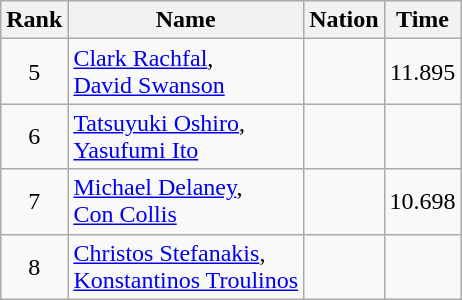<table class="wikitable sortable" style="text-align:center">
<tr>
<th>Rank</th>
<th>Name</th>
<th>Nation</th>
<th>Time</th>
</tr>
<tr>
<td>5</td>
<td align=left><a href='#'>Clark Rachfal</a>,<br><a href='#'>David Swanson</a></td>
<td align=left></td>
<td>11.895</td>
</tr>
<tr>
<td>6</td>
<td align=left><a href='#'>Tatsuyuki Oshiro</a>,<br><a href='#'>Yasufumi Ito</a></td>
<td align=left></td>
<td></td>
</tr>
<tr>
<td>7</td>
<td align=left><a href='#'>Michael Delaney</a>,<br><a href='#'>Con Collis</a></td>
<td align=left></td>
<td>10.698</td>
</tr>
<tr>
<td>8</td>
<td align=left><a href='#'>Christos Stefanakis</a>,<br><a href='#'>Konstantinos Troulinos</a></td>
<td align=left></td>
<td></td>
</tr>
</table>
